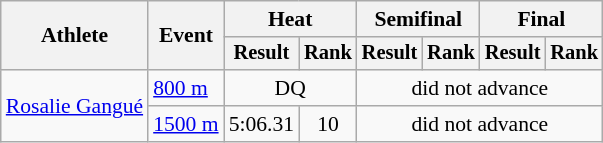<table class=wikitable style="font-size:90%">
<tr>
<th rowspan="2">Athlete</th>
<th rowspan="2">Event</th>
<th colspan="2">Heat</th>
<th colspan="2">Semifinal</th>
<th colspan="2">Final</th>
</tr>
<tr style="font-size:95%">
<th>Result</th>
<th>Rank</th>
<th>Result</th>
<th>Rank</th>
<th>Result</th>
<th>Rank</th>
</tr>
<tr align=center>
<td align=left rowspan=2><a href='#'>Rosalie Gangué</a></td>
<td align=left><a href='#'>800 m</a></td>
<td colspan=2>DQ</td>
<td colspan=4>did not advance</td>
</tr>
<tr align=center>
<td align=left><a href='#'>1500 m</a></td>
<td>5:06.31</td>
<td>10</td>
<td colspan=4>did not advance</td>
</tr>
</table>
